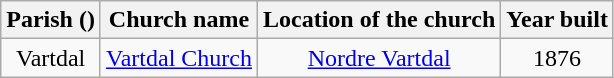<table class="wikitable" style="text-align:center">
<tr>
<th>Parish ()</th>
<th>Church name</th>
<th>Location of the church</th>
<th>Year built</th>
</tr>
<tr>
<td rowspan="1">Vartdal</td>
<td><a href='#'>Vartdal Church</a></td>
<td><a href='#'>Nordre Vartdal</a></td>
<td>1876</td>
</tr>
</table>
